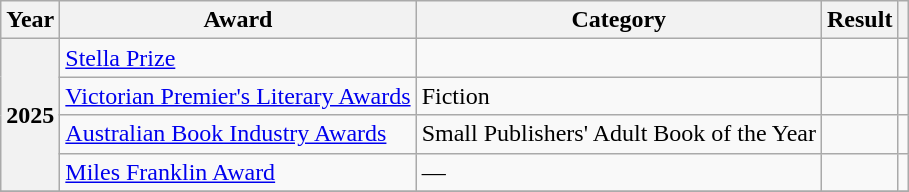<table class="wikitable sortable">
<tr>
<th>Year</th>
<th>Award</th>
<th>Category</th>
<th>Result</th>
<th></th>
</tr>
<tr>
<th rowspan="4">2025</th>
<td><a href='#'>Stella Prize</a></td>
<td></td>
<td></td>
<td></td>
</tr>
<tr>
<td><a href='#'>Victorian Premier's Literary Awards</a></td>
<td>Fiction</td>
<td></td>
<td></td>
</tr>
<tr>
<td><a href='#'>Australian Book Industry Awards</a></td>
<td>Small Publishers' Adult Book of the Year</td>
<td></td>
<td></td>
</tr>
<tr>
<td><a href='#'>Miles Franklin Award</a></td>
<td>—</td>
<td></td>
<td></td>
</tr>
<tr>
</tr>
</table>
